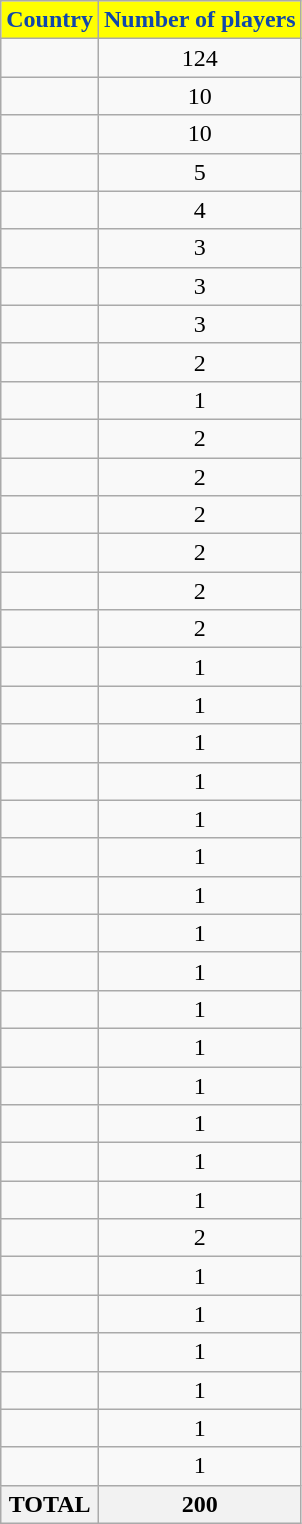<table class="wikitable sortable">
<tr>
<th style="background-color:#FFFF00; color:#1047AB;" scope="col">Country</th>
<th style="background-color:#FFFF00; color:#1047AB;" scope="col">Number of players</th>
</tr>
<tr>
<td><strong></strong></td>
<td align="center">124</td>
</tr>
<tr>
<td></td>
<td align="center">10</td>
</tr>
<tr>
<td></td>
<td align="center">10</td>
</tr>
<tr>
<td></td>
<td align="center">5</td>
</tr>
<tr>
<td></td>
<td align="center">4</td>
</tr>
<tr>
<td></td>
<td align="center">3</td>
</tr>
<tr>
<td></td>
<td align="center">3</td>
</tr>
<tr>
<td></td>
<td align="center">3</td>
</tr>
<tr>
<td></td>
<td align="center">2</td>
</tr>
<tr>
<td></td>
<td align="center">1</td>
</tr>
<tr>
<td></td>
<td align="center">2</td>
</tr>
<tr>
<td></td>
<td align="center">2</td>
</tr>
<tr>
<td></td>
<td align="center">2</td>
</tr>
<tr>
<td></td>
<td align="center">2</td>
</tr>
<tr>
<td></td>
<td align="center">2</td>
</tr>
<tr>
<td></td>
<td align="center">2</td>
</tr>
<tr>
<td></td>
<td align="center">1</td>
</tr>
<tr>
<td></td>
<td align="center">1</td>
</tr>
<tr>
<td></td>
<td align="center">1</td>
</tr>
<tr>
<td></td>
<td align="center">1</td>
</tr>
<tr>
<td></td>
<td align="center">1</td>
</tr>
<tr>
<td></td>
<td align="center">1</td>
</tr>
<tr>
<td></td>
<td align="center">1</td>
</tr>
<tr>
<td></td>
<td align="center">1</td>
</tr>
<tr>
<td></td>
<td align="center">1</td>
</tr>
<tr>
<td></td>
<td align="center">1</td>
</tr>
<tr>
<td></td>
<td align="center">1</td>
</tr>
<tr>
<td></td>
<td align="center">1</td>
</tr>
<tr>
<td></td>
<td align="center">1</td>
</tr>
<tr>
<td></td>
<td align="center">1</td>
</tr>
<tr>
<td></td>
<td align="center">1</td>
</tr>
<tr>
<td></td>
<td align="center">2</td>
</tr>
<tr>
<td></td>
<td align="center">1</td>
</tr>
<tr>
<td></td>
<td align="center">1</td>
</tr>
<tr>
<td></td>
<td align="center">1</td>
</tr>
<tr>
<td></td>
<td align="center">1</td>
</tr>
<tr>
<td></td>
<td align="center">1</td>
</tr>
<tr>
<td></td>
<td align="center">1</td>
</tr>
<tr>
<th>TOTAL</th>
<th align="center">200</th>
</tr>
</table>
